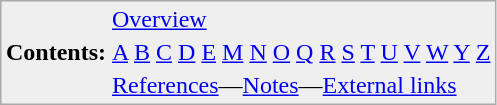<table style="background:#efefef; border:1px solid #aaa;">
<tr>
<td rowspan=3><strong>Contents:</strong></td>
<td><a href='#'>Overview</a></td>
</tr>
<tr>
<td><a href='#'>A</a> <a href='#'>B</a> <a href='#'>C</a> <a href='#'>D</a> <a href='#'>E</a> <a href='#'>M</a> <a href='#'>N</a> <a href='#'>O</a> <a href='#'>Q</a> <a href='#'>R</a> <a href='#'>S</a> <a href='#'>T</a> <a href='#'>U</a> <a href='#'>V</a> <a href='#'>W</a> <a href='#'>Y</a> <a href='#'>Z</a></td>
</tr>
<tr>
<td><a href='#'>References</a>—<a href='#'>Notes</a>—<a href='#'>External links</a></td>
</tr>
</table>
